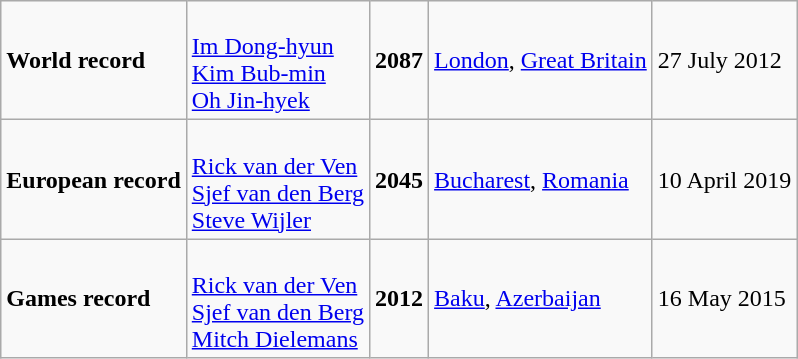<table class="wikitable">
<tr>
<td><strong>World record</strong></td>
<td><br><a href='#'>Im Dong-hyun</a><br><a href='#'>Kim Bub-min</a><br><a href='#'>Oh Jin-hyek</a></td>
<td><strong>2087</strong></td>
<td><a href='#'>London</a>, <a href='#'>Great Britain</a></td>
<td>27 July 2012</td>
</tr>
<tr>
<td><strong>European record</strong></td>
<td><br><a href='#'>Rick van der Ven</a><br><a href='#'>Sjef van den Berg</a><br><a href='#'>Steve Wijler</a></td>
<td><strong>2045</strong></td>
<td><a href='#'>Bucharest</a>, <a href='#'>Romania</a></td>
<td>10 April 2019</td>
</tr>
<tr>
<td><strong>Games record</strong></td>
<td><br><a href='#'>Rick van der Ven</a><br><a href='#'>Sjef van den Berg</a><br><a href='#'>Mitch Dielemans</a></td>
<td><strong>2012</strong></td>
<td><a href='#'>Baku</a>, <a href='#'>Azerbaijan</a></td>
<td>16 May 2015</td>
</tr>
</table>
